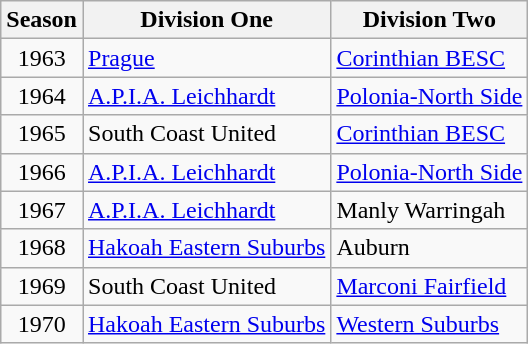<table class="wikitable">
<tr>
<th>Season</th>
<th>Division One</th>
<th>Division Two</th>
</tr>
<tr>
<td style=text-align:center>1963</td>
<td><a href='#'>Prague</a></td>
<td><a href='#'>Corinthian BESC</a></td>
</tr>
<tr>
<td style=text-align:center>1964</td>
<td><a href='#'>A.P.I.A. Leichhardt</a></td>
<td><a href='#'>Polonia-North Side</a></td>
</tr>
<tr>
<td style=text-align:center>1965</td>
<td>South Coast United</td>
<td><a href='#'>Corinthian BESC</a></td>
</tr>
<tr>
<td style=text-align:center>1966</td>
<td><a href='#'>A.P.I.A. Leichhardt</a></td>
<td><a href='#'>Polonia-North Side</a></td>
</tr>
<tr>
<td style=text-align:center>1967</td>
<td><a href='#'>A.P.I.A. Leichhardt</a></td>
<td>Manly Warringah</td>
</tr>
<tr>
<td style=text-align:center>1968</td>
<td><a href='#'>Hakoah Eastern Suburbs</a></td>
<td>Auburn</td>
</tr>
<tr>
<td style=text-align:center>1969</td>
<td>South Coast United</td>
<td><a href='#'>Marconi Fairfield</a></td>
</tr>
<tr>
<td style=text-align:center>1970</td>
<td><a href='#'>Hakoah Eastern Suburbs</a></td>
<td><a href='#'>Western Suburbs</a></td>
</tr>
</table>
